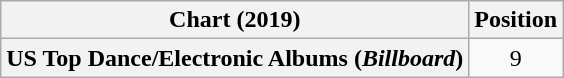<table class="wikitable plainrowheaders" style="text-align:center">
<tr>
<th scope="col">Chart (2019)</th>
<th scope="col">Position</th>
</tr>
<tr>
<th scope="row">US Top Dance/Electronic Albums (<em>Billboard</em>)</th>
<td>9</td>
</tr>
</table>
